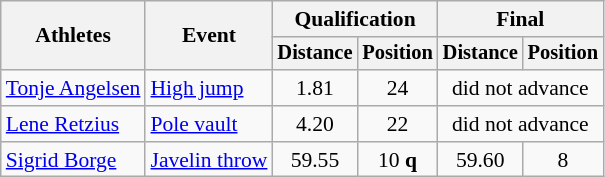<table class=wikitable style="font-size:90%">
<tr>
<th rowspan="2">Athletes</th>
<th rowspan="2">Event</th>
<th colspan="2">Qualification</th>
<th colspan="2">Final</th>
</tr>
<tr style="font-size:95%">
<th>Distance</th>
<th>Position</th>
<th>Distance</th>
<th>Position</th>
</tr>
<tr>
<td><a href='#'>Tonje Angelsen</a></td>
<td><a href='#'>High jump</a></td>
<td align=center>1.81</td>
<td align=center>24</td>
<td align=center colspan=2>did not advance</td>
</tr>
<tr>
<td><a href='#'>Lene Retzius</a></td>
<td><a href='#'>Pole vault</a></td>
<td align=center>4.20</td>
<td align=center>22</td>
<td align=center colspan=2>did not advance</td>
</tr>
<tr>
<td><a href='#'>Sigrid Borge</a></td>
<td><a href='#'>Javelin throw</a></td>
<td align=center>59.55</td>
<td align=center>10 <strong>q</strong></td>
<td align=center>59.60</td>
<td align=center>8</td>
</tr>
</table>
